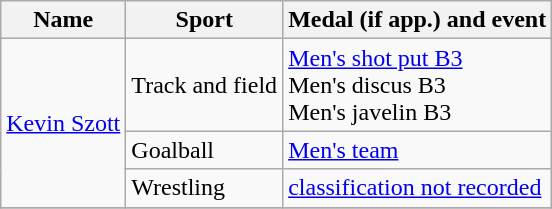<table class="wikitable">
<tr>
<th>Name</th>
<th>Sport</th>
<th>Medal (if app.) and event</th>
</tr>
<tr>
<td rowspan=3> <a href='#'>Kevin Szott</a></td>
<td>Track and field</td>
<td> <a href='#'>Men's shot put B3</a><br>Men's discus B3<br>Men's javelin B3</td>
</tr>
<tr>
<td>Goalball</td>
<td> <a href='#'>Men's team</a></td>
</tr>
<tr>
<td>Wrestling</td>
<td> <a href='#'>classification not recorded</a></td>
</tr>
<tr>
</tr>
</table>
